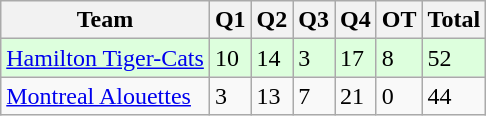<table class="wikitable">
<tr>
<th>Team</th>
<th>Q1</th>
<th>Q2</th>
<th>Q3</th>
<th>Q4</th>
<th>OT</th>
<th>Total</th>
</tr>
<tr style="background:#dfd;">
<td><a href='#'>Hamilton Tiger-Cats</a></td>
<td>10</td>
<td>14</td>
<td>3</td>
<td>17</td>
<td>8</td>
<td>52</td>
</tr>
<tr>
<td><a href='#'>Montreal Alouettes</a></td>
<td>3</td>
<td>13</td>
<td>7</td>
<td>21</td>
<td>0</td>
<td>44</td>
</tr>
</table>
